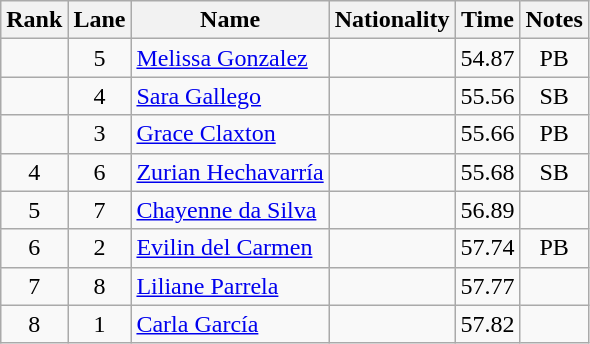<table class="wikitable sortable" style="text-align:center">
<tr>
<th>Rank</th>
<th>Lane</th>
<th>Name</th>
<th>Nationality</th>
<th>Time</th>
<th>Notes</th>
</tr>
<tr>
<td></td>
<td>5</td>
<td align=left><a href='#'>Melissa Gonzalez</a></td>
<td align=left></td>
<td>54.87</td>
<td>PB</td>
</tr>
<tr>
<td></td>
<td>4</td>
<td align=left><a href='#'>Sara Gallego</a></td>
<td align=left></td>
<td>55.56</td>
<td>SB</td>
</tr>
<tr>
<td></td>
<td>3</td>
<td align=left><a href='#'>Grace Claxton</a></td>
<td align=left></td>
<td>55.66</td>
<td>PB</td>
</tr>
<tr>
<td>4</td>
<td>6</td>
<td align=left><a href='#'>Zurian Hechavarría</a></td>
<td align=left></td>
<td>55.68</td>
<td>SB</td>
</tr>
<tr>
<td>5</td>
<td>7</td>
<td align=left><a href='#'>Chayenne da Silva</a></td>
<td align=left></td>
<td>56.89</td>
<td></td>
</tr>
<tr>
<td>6</td>
<td>2</td>
<td align=left><a href='#'>Evilin del Carmen</a></td>
<td align=left></td>
<td>57.74</td>
<td>PB</td>
</tr>
<tr>
<td>7</td>
<td>8</td>
<td align=left><a href='#'>Liliane Parrela</a></td>
<td align=left></td>
<td>57.77</td>
<td></td>
</tr>
<tr>
<td>8</td>
<td>1</td>
<td align=left><a href='#'>Carla García</a></td>
<td align=left></td>
<td>57.82</td>
<td></td>
</tr>
</table>
